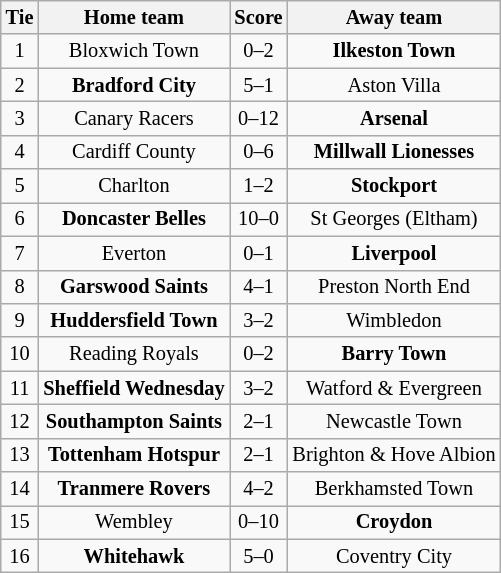<table class="wikitable" style="text-align:center; font-size:85%">
<tr>
<th>Tie</th>
<th>Home team</th>
<th>Score</th>
<th>Away team</th>
</tr>
<tr>
<td align="center">1</td>
<td>Bloxwich Town</td>
<td align="center">0–2</td>
<td><strong>Ilkeston Town</strong></td>
</tr>
<tr>
<td align="center">2</td>
<td><strong>Bradford City</strong></td>
<td align="center">5–1</td>
<td>Aston Villa</td>
</tr>
<tr>
<td align="center">3</td>
<td>Canary Racers</td>
<td align="center">0–12</td>
<td><strong>Arsenal</strong></td>
</tr>
<tr>
<td align="center">4</td>
<td>Cardiff County</td>
<td align="center">0–6</td>
<td><strong>Millwall Lionesses</strong></td>
</tr>
<tr>
<td align="center">5</td>
<td>Charlton</td>
<td align="center">1–2</td>
<td><strong>Stockport</strong></td>
</tr>
<tr>
<td align="center">6</td>
<td><strong>Doncaster Belles</strong></td>
<td align="center">10–0</td>
<td>St Georges (Eltham)</td>
</tr>
<tr>
<td align="center">7</td>
<td>Everton</td>
<td align="center">0–1</td>
<td><strong>Liverpool</strong></td>
</tr>
<tr>
<td align="center">8</td>
<td><strong>Garswood Saints</strong></td>
<td align="center">4–1</td>
<td>Preston North End</td>
</tr>
<tr>
<td align="center">9</td>
<td><strong>Huddersfield Town</strong></td>
<td align="center">3–2</td>
<td>Wimbledon</td>
</tr>
<tr>
<td align="center">10</td>
<td>Reading Royals</td>
<td align="center">0–2</td>
<td><strong>Barry Town</strong></td>
</tr>
<tr>
<td align="center">11</td>
<td><strong>Sheffield Wednesday</strong></td>
<td align="center">3–2</td>
<td>Watford & Evergreen</td>
</tr>
<tr>
<td align="center">12</td>
<td><strong>Southampton Saints</strong></td>
<td align="center">2–1</td>
<td>Newcastle Town</td>
</tr>
<tr>
<td align="center">13</td>
<td><strong>Tottenham Hotspur</strong></td>
<td align="center">2–1</td>
<td>Brighton & Hove Albion</td>
</tr>
<tr>
<td align="center">14</td>
<td><strong>Tranmere Rovers</strong></td>
<td align="center">4–2</td>
<td>Berkhamsted Town</td>
</tr>
<tr>
<td align="center">15</td>
<td>Wembley</td>
<td align="center">0–10</td>
<td><strong>Croydon</strong></td>
</tr>
<tr>
<td align="center">16</td>
<td><strong>Whitehawk</strong></td>
<td align="center">5–0</td>
<td>Coventry City</td>
</tr>
</table>
